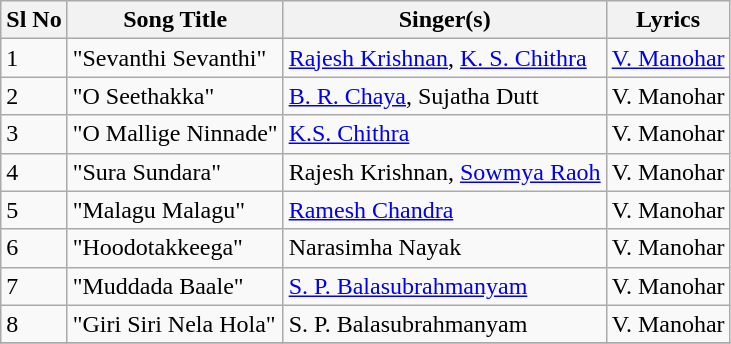<table class="wikitable">
<tr>
<th>Sl No</th>
<th>Song Title</th>
<th>Singer(s)</th>
<th>Lyrics</th>
</tr>
<tr>
<td>1</td>
<td>"Sevanthi Sevanthi"</td>
<td><a href='#'>Rajesh Krishnan</a>, <a href='#'>K. S. Chithra</a></td>
<td><a href='#'>V. Manohar</a></td>
</tr>
<tr>
<td>2</td>
<td>"O Seethakka"</td>
<td><a href='#'>B. R. Chaya</a>, Sujatha Dutt</td>
<td>V. Manohar</td>
</tr>
<tr>
<td>3</td>
<td>"O Mallige Ninnade"</td>
<td><a href='#'>K.S. Chithra</a></td>
<td>V. Manohar</td>
</tr>
<tr>
<td>4</td>
<td>"Sura Sundara"</td>
<td>Rajesh Krishnan, <a href='#'>Sowmya Raoh</a></td>
<td>V. Manohar</td>
</tr>
<tr>
<td>5</td>
<td>"Malagu Malagu"</td>
<td><a href='#'>Ramesh Chandra</a></td>
<td>V. Manohar</td>
</tr>
<tr>
<td>6</td>
<td>"Hoodotakkeega"</td>
<td>Narasimha Nayak</td>
<td>V. Manohar</td>
</tr>
<tr>
<td>7</td>
<td>"Muddada Baale"</td>
<td><a href='#'>S. P. Balasubrahmanyam</a></td>
<td>V. Manohar</td>
</tr>
<tr>
<td>8</td>
<td>"Giri Siri Nela Hola"</td>
<td>S. P. Balasubrahmanyam</td>
<td>V. Manohar</td>
</tr>
<tr 9 ||   "O Mallige"       ||  K S Chitra       || V. Manohar>
</tr>
</table>
